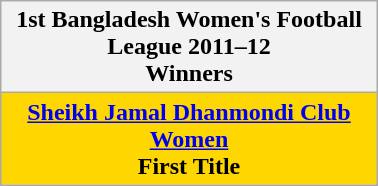<table class="wikitable" style="text-align: center; margin: 0 auto; width: 20%">
<tr>
<th>1st Bangladesh Women's Football League 2011–12 <br>Winners</th>
</tr>
<tr bgcolor=gold>
<td><strong><a href='#'>Sheikh Jamal Dhanmondi Club Women</a></strong><br><strong> First Title</strong></td>
</tr>
</table>
